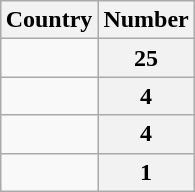<table | class="wikitable" style="float:right; margin-left: 8px;">
<tr>
<th>Country</th>
<th>Number</th>
</tr>
<tr>
<td></td>
<th>25</th>
</tr>
<tr>
<td></td>
<th>4</th>
</tr>
<tr>
<td></td>
<th>4</th>
</tr>
<tr>
<td></td>
<th>1</th>
</tr>
</table>
